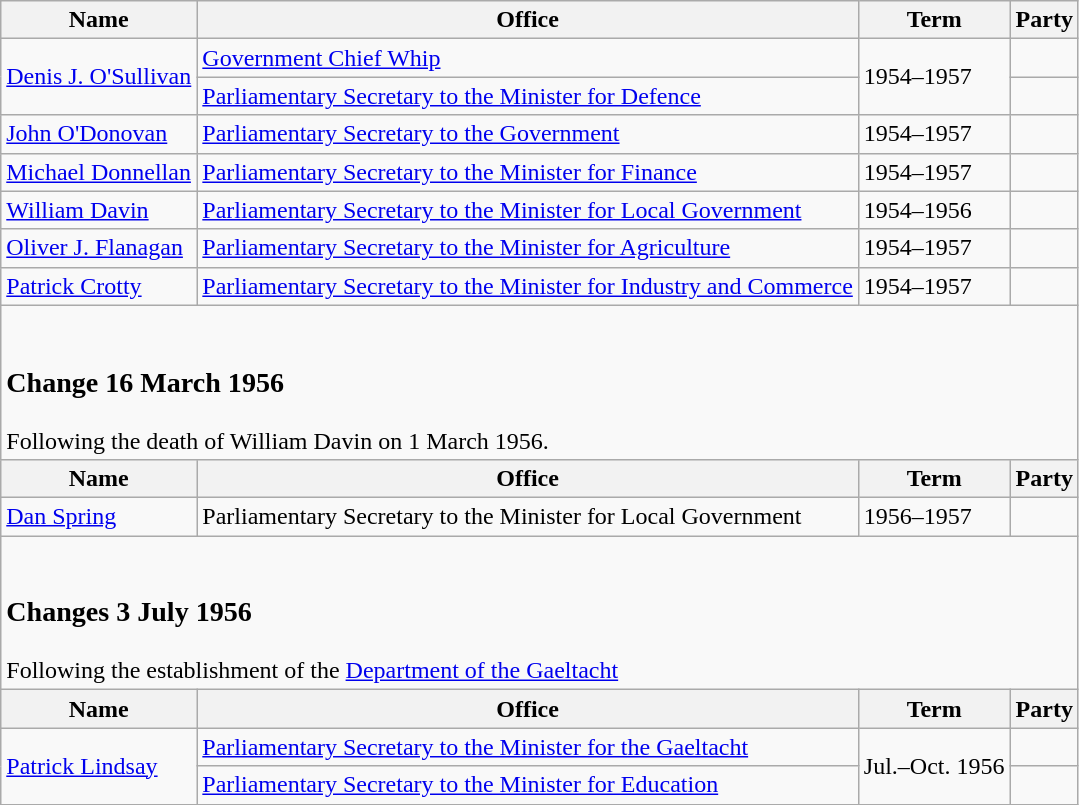<table class="wikitable">
<tr>
<th>Name</th>
<th>Office</th>
<th>Term</th>
<th colspan=2>Party</th>
</tr>
<tr>
<td rowspan=2><a href='#'>Denis J. O'Sullivan</a></td>
<td><a href='#'>Government Chief Whip</a></td>
<td rowspan=2>1954–1957</td>
<td></td>
</tr>
<tr>
<td><a href='#'>Parliamentary Secretary to the Minister for Defence</a></td>
</tr>
<tr>
<td><a href='#'>John O'Donovan</a></td>
<td><a href='#'>Parliamentary Secretary to the Government</a></td>
<td>1954–1957</td>
<td></td>
</tr>
<tr>
<td><a href='#'>Michael Donnellan</a></td>
<td><a href='#'>Parliamentary Secretary to the Minister for Finance</a></td>
<td>1954–1957</td>
<td></td>
</tr>
<tr>
<td><a href='#'>William Davin</a></td>
<td><a href='#'>Parliamentary Secretary to the Minister for Local Government</a></td>
<td>1954–1956</td>
<td></td>
</tr>
<tr>
<td><a href='#'>Oliver J. Flanagan</a></td>
<td><a href='#'>Parliamentary Secretary to the Minister for Agriculture</a></td>
<td>1954–1957</td>
<td></td>
</tr>
<tr>
<td><a href='#'>Patrick Crotty</a></td>
<td><a href='#'>Parliamentary Secretary to the Minister for Industry and Commerce</a></td>
<td>1954–1957</td>
<td></td>
</tr>
<tr>
<td colspan=5><br><h3>Change 16 March 1956</h3>Following the death of William Davin on 1 March 1956.</td>
</tr>
<tr>
<th>Name</th>
<th>Office</th>
<th>Term</th>
<th colspan=2>Party</th>
</tr>
<tr>
<td><a href='#'>Dan Spring</a></td>
<td>Parliamentary Secretary to the Minister for Local Government</td>
<td>1956–1957</td>
<td></td>
</tr>
<tr>
<td colspan=5><br><h3>Changes 3 July 1956</h3>Following the establishment of the <a href='#'>Department of the Gaeltacht</a></td>
</tr>
<tr>
<th>Name</th>
<th>Office</th>
<th>Term</th>
<th colspan=2>Party</th>
</tr>
<tr>
<td rowspan=2><a href='#'>Patrick Lindsay</a></td>
<td><a href='#'>Parliamentary Secretary to the Minister for the Gaeltacht</a></td>
<td rowspan=2>Jul.–Oct. 1956</td>
<td></td>
</tr>
<tr>
<td><a href='#'>Parliamentary Secretary to the Minister for Education</a></td>
</tr>
</table>
